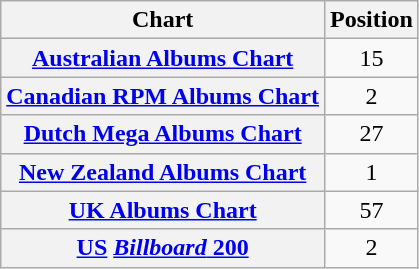<table class="wikitable sortable plainrowheaders" style="text-align:center;">
<tr>
<th scope="col">Chart</th>
<th scope="col">Position</th>
</tr>
<tr>
<th scope="row"><a href='#'>Australian Albums Chart</a></th>
<td>15</td>
</tr>
<tr>
<th scope="row"><a href='#'>Canadian RPM Albums Chart</a></th>
<td>2</td>
</tr>
<tr>
<th scope="row"><a href='#'>Dutch Mega Albums Chart</a></th>
<td>27</td>
</tr>
<tr>
<th scope="row"><a href='#'>New Zealand Albums Chart</a></th>
<td>1</td>
</tr>
<tr>
<th scope="row"><a href='#'>UK Albums Chart</a></th>
<td>57</td>
</tr>
<tr>
<th scope="row"><a href='#'>US</a> <a href='#'><em>Billboard</em> 200</a></th>
<td>2</td>
</tr>
</table>
